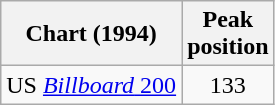<table class="wikitable sortable">
<tr>
<th scope="col">Chart (1994)</th>
<th scope="col">Peak<br>position</th>
</tr>
<tr>
<td>US <a href='#'><em>Billboard</em> 200</a></td>
<td style="text-align:center;">133</td>
</tr>
</table>
